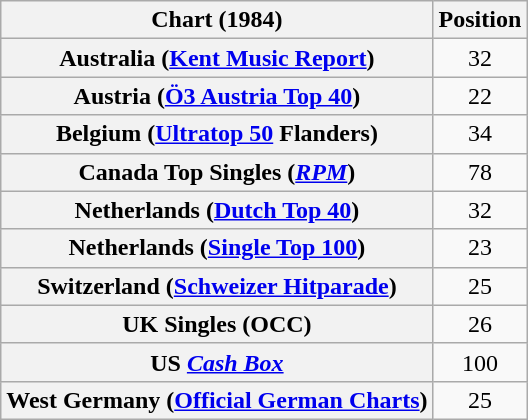<table class="wikitable sortable plainrowheaders">
<tr>
<th>Chart (1984)</th>
<th>Position</th>
</tr>
<tr>
<th scope="row">Australia (<a href='#'>Kent Music Report</a>)</th>
<td align="center">32</td>
</tr>
<tr>
<th scope="row">Austria (<a href='#'>Ö3 Austria Top 40</a>)</th>
<td align="center">22</td>
</tr>
<tr>
<th scope="row">Belgium (<a href='#'>Ultratop 50</a> Flanders)</th>
<td align="center">34</td>
</tr>
<tr>
<th scope="row">Canada Top Singles (<em><a href='#'>RPM</a></em>)</th>
<td align="center">78</td>
</tr>
<tr>
<th scope="row">Netherlands (<a href='#'>Dutch Top 40</a>)</th>
<td align="center">32</td>
</tr>
<tr>
<th scope="row">Netherlands (<a href='#'>Single Top 100</a>)</th>
<td align="center">23</td>
</tr>
<tr>
<th scope="row">Switzerland (<a href='#'>Schweizer Hitparade</a>)</th>
<td align="center">25</td>
</tr>
<tr>
<th scope="row">UK Singles (OCC)</th>
<td align="center">26</td>
</tr>
<tr>
<th scope="row">US <em><a href='#'>Cash Box</a></em></th>
<td align="center">100</td>
</tr>
<tr>
<th scope="row">West Germany (<a href='#'>Official German Charts</a>)</th>
<td align="center">25</td>
</tr>
</table>
